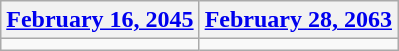<table class=wikitable>
<tr>
<th><a href='#'>February 16, 2045</a></th>
<th><a href='#'>February 28, 2063</a></th>
</tr>
<tr>
<td></td>
<td></td>
</tr>
</table>
